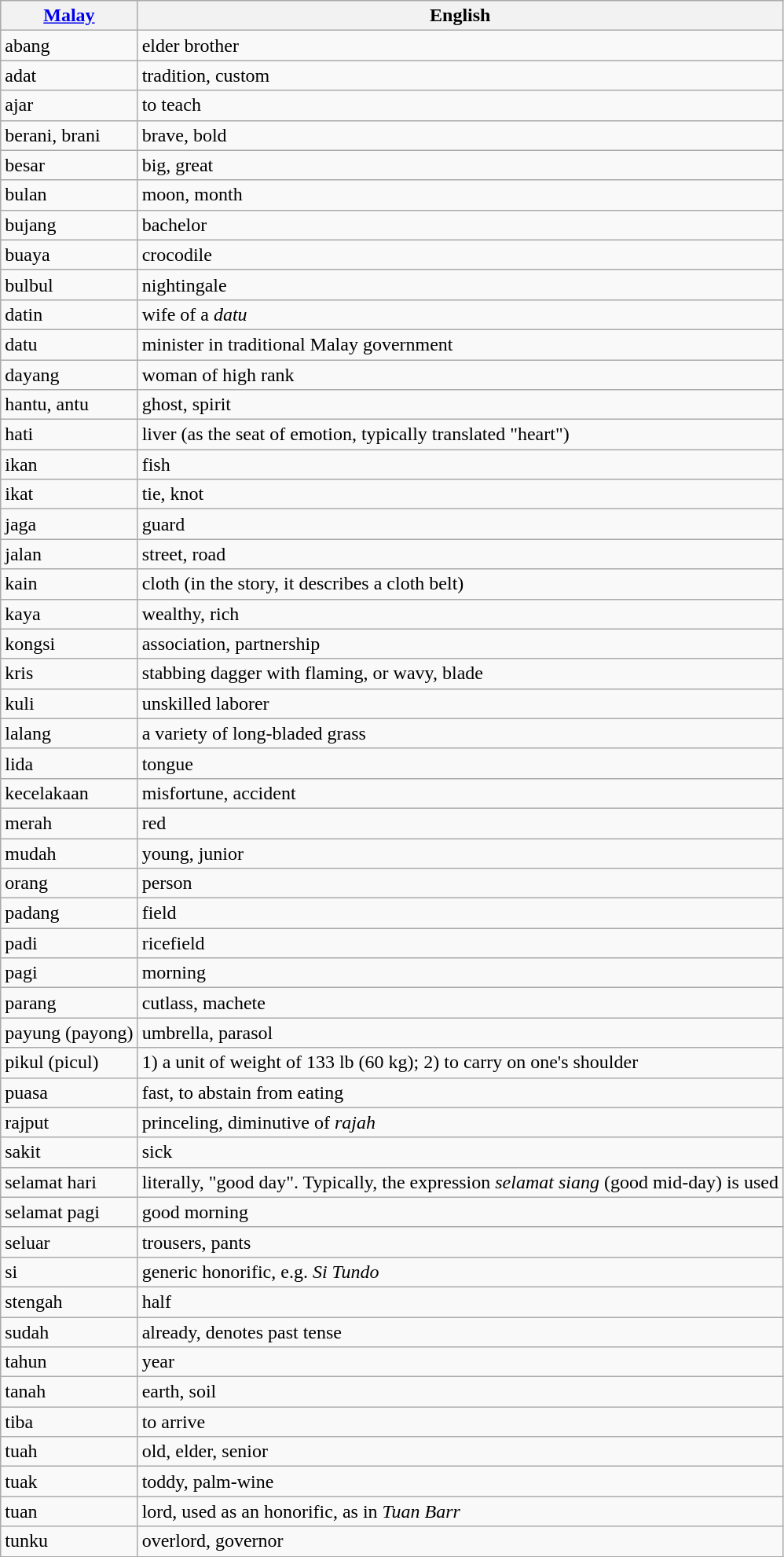<table class="wikitable">
<tr>
<th><a href='#'>Malay</a></th>
<th>English</th>
</tr>
<tr>
<td>abang</td>
<td>elder brother</td>
</tr>
<tr>
<td>adat</td>
<td>tradition, custom</td>
</tr>
<tr>
<td>ajar</td>
<td>to teach</td>
</tr>
<tr>
<td>berani, brani</td>
<td>brave, bold</td>
</tr>
<tr>
<td>besar</td>
<td>big, great</td>
</tr>
<tr>
<td>bulan</td>
<td>moon, month</td>
</tr>
<tr>
<td>bujang</td>
<td>bachelor</td>
</tr>
<tr>
<td>buaya</td>
<td>crocodile</td>
</tr>
<tr>
<td>bulbul</td>
<td>nightingale</td>
</tr>
<tr>
<td>datin</td>
<td>wife of a <em>datu</em></td>
</tr>
<tr>
<td>datu</td>
<td>minister in traditional Malay government</td>
</tr>
<tr>
<td>dayang</td>
<td>woman of high rank</td>
</tr>
<tr>
<td>hantu, antu</td>
<td>ghost, spirit</td>
</tr>
<tr>
<td>hati</td>
<td>liver (as the seat of emotion, typically translated "heart")</td>
</tr>
<tr>
<td>ikan</td>
<td>fish</td>
</tr>
<tr>
<td>ikat</td>
<td>tie, knot</td>
</tr>
<tr>
<td>jaga</td>
<td>guard</td>
</tr>
<tr>
<td>jalan</td>
<td>street, road</td>
</tr>
<tr>
<td>kain</td>
<td>cloth (in the story, it describes a cloth belt)</td>
</tr>
<tr>
<td>kaya</td>
<td>wealthy, rich</td>
</tr>
<tr>
<td>kongsi</td>
<td>association, partnership</td>
</tr>
<tr>
<td>kris</td>
<td>stabbing dagger with flaming, or wavy, blade</td>
</tr>
<tr>
<td>kuli</td>
<td>unskilled laborer</td>
</tr>
<tr>
<td>lalang</td>
<td>a variety of long-bladed grass</td>
</tr>
<tr>
<td>lida</td>
<td>tongue</td>
</tr>
<tr>
<td>kecelakaan</td>
<td>misfortune, accident</td>
</tr>
<tr>
<td>merah</td>
<td>red</td>
</tr>
<tr>
<td>mudah</td>
<td>young, junior</td>
</tr>
<tr>
<td>orang</td>
<td>person</td>
</tr>
<tr>
<td>padang</td>
<td>field</td>
</tr>
<tr>
<td>padi</td>
<td>ricefield</td>
</tr>
<tr>
<td>pagi</td>
<td>morning</td>
</tr>
<tr>
<td>parang</td>
<td>cutlass, machete</td>
</tr>
<tr>
<td>payung (payong)</td>
<td>umbrella, parasol</td>
</tr>
<tr>
<td>pikul (picul)</td>
<td>1) a unit of weight of 133 lb (60 kg); 2) to carry on one's shoulder</td>
</tr>
<tr>
<td>puasa</td>
<td>fast, to abstain from eating</td>
</tr>
<tr>
<td>rajput</td>
<td>princeling, diminutive of <em>rajah</em></td>
</tr>
<tr>
<td>sakit</td>
<td>sick</td>
</tr>
<tr>
<td>selamat hari</td>
<td>literally, "good day". Typically, the expression <em>selamat siang</em> (good mid-day) is used</td>
</tr>
<tr>
<td>selamat pagi</td>
<td>good morning</td>
</tr>
<tr>
<td>seluar</td>
<td>trousers, pants</td>
</tr>
<tr>
<td>si</td>
<td>generic honorific, e.g. <em>Si Tundo</em></td>
</tr>
<tr>
<td>stengah</td>
<td>half</td>
</tr>
<tr>
<td>sudah</td>
<td>already, denotes past tense</td>
</tr>
<tr>
<td>tahun</td>
<td>year</td>
</tr>
<tr>
<td>tanah</td>
<td>earth, soil</td>
</tr>
<tr>
<td>tiba</td>
<td>to arrive</td>
</tr>
<tr>
<td>tuah</td>
<td>old, elder, senior</td>
</tr>
<tr>
<td>tuak</td>
<td>toddy, palm-wine</td>
</tr>
<tr>
<td>tuan</td>
<td>lord, used as an honorific, as in <em>Tuan Barr</em></td>
</tr>
<tr>
<td>tunku</td>
<td>overlord, governor</td>
</tr>
</table>
